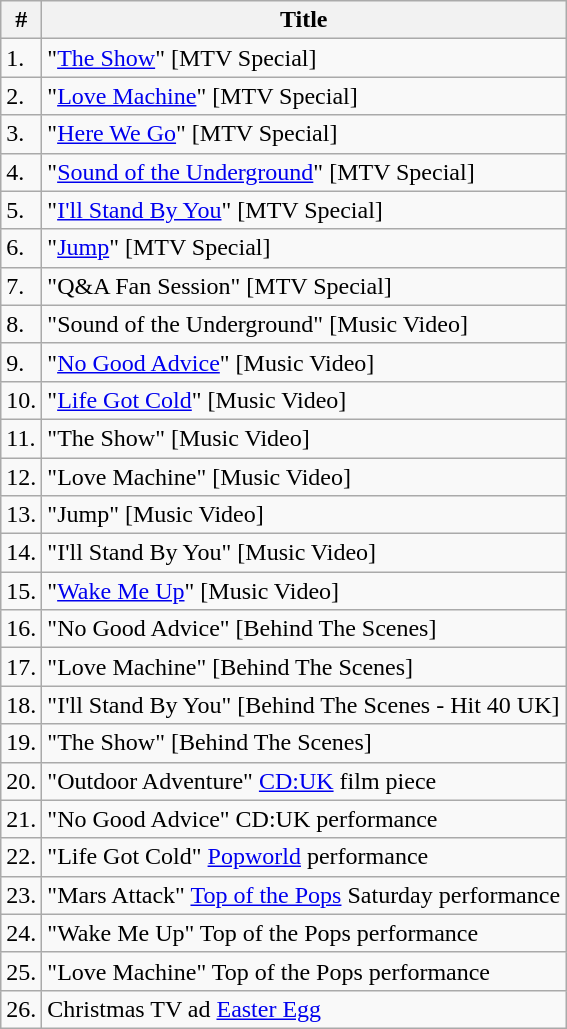<table class="wikitable">
<tr>
<th bgcolor="#ebf5ff">#</th>
<th bgcolor="#ebf5ff">Title</th>
</tr>
<tr>
<td>1.</td>
<td>"<a href='#'>The Show</a>" [MTV Special]</td>
</tr>
<tr>
<td>2.</td>
<td>"<a href='#'>Love Machine</a>" [MTV Special]</td>
</tr>
<tr>
<td>3.</td>
<td>"<a href='#'>Here We Go</a>" [MTV Special]</td>
</tr>
<tr>
<td>4.</td>
<td>"<a href='#'>Sound of the Underground</a>" [MTV Special]</td>
</tr>
<tr>
<td>5.</td>
<td>"<a href='#'>I'll Stand By You</a>" [MTV Special]</td>
</tr>
<tr>
<td>6.</td>
<td>"<a href='#'>Jump</a>" [MTV Special]</td>
</tr>
<tr>
<td>7.</td>
<td>"Q&A Fan Session" [MTV Special]</td>
</tr>
<tr>
<td>8.</td>
<td>"Sound of the Underground" [Music Video]</td>
</tr>
<tr>
<td>9.</td>
<td>"<a href='#'>No Good Advice</a>" [Music Video]</td>
</tr>
<tr>
<td>10.</td>
<td>"<a href='#'>Life Got Cold</a>" [Music Video]</td>
</tr>
<tr>
<td>11.</td>
<td>"The Show" [Music Video]</td>
</tr>
<tr>
<td>12.</td>
<td>"Love Machine" [Music Video]</td>
</tr>
<tr>
<td>13.</td>
<td>"Jump" [Music Video]</td>
</tr>
<tr>
<td>14.</td>
<td>"I'll Stand By You" [Music Video]</td>
</tr>
<tr>
<td>15.</td>
<td>"<a href='#'>Wake Me Up</a>" [Music Video]</td>
</tr>
<tr>
<td>16.</td>
<td>"No Good Advice" [Behind The Scenes]</td>
</tr>
<tr>
<td>17.</td>
<td>"Love Machine" [Behind The Scenes]</td>
</tr>
<tr>
<td>18.</td>
<td>"I'll Stand By You" [Behind The Scenes - Hit 40 UK]</td>
</tr>
<tr>
<td>19.</td>
<td>"The Show" [Behind The Scenes]</td>
</tr>
<tr>
<td>20.</td>
<td>"Outdoor Adventure" <a href='#'>CD:UK</a> film piece</td>
</tr>
<tr>
<td>21.</td>
<td>"No Good Advice" CD:UK performance</td>
</tr>
<tr>
<td>22.</td>
<td>"Life Got Cold" <a href='#'>Popworld</a> performance</td>
</tr>
<tr>
<td>23.</td>
<td>"Mars Attack" <a href='#'>Top of the Pops</a> Saturday performance</td>
</tr>
<tr>
<td>24.</td>
<td>"Wake Me Up" Top of the Pops performance</td>
</tr>
<tr>
<td>25.</td>
<td>"Love Machine" Top of the Pops performance</td>
</tr>
<tr>
<td>26.</td>
<td>Christmas TV ad <a href='#'>Easter Egg</a></td>
</tr>
</table>
